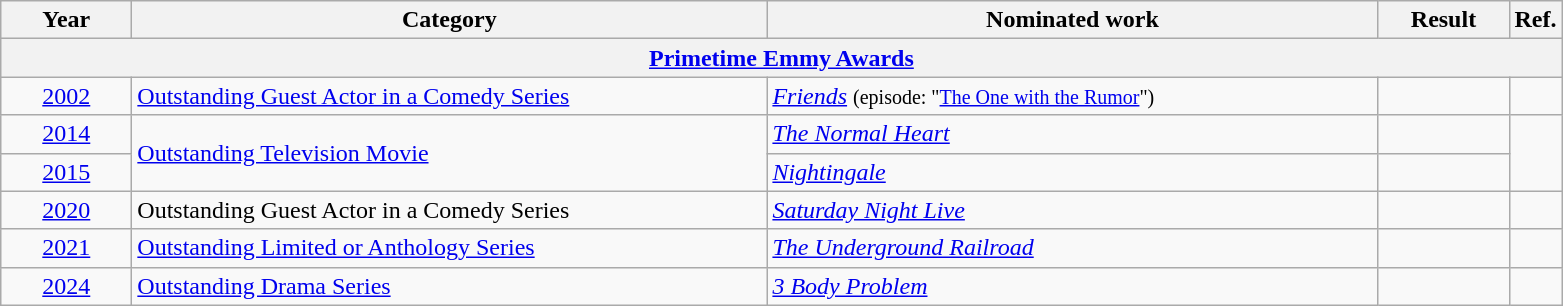<table class=wikitable>
<tr>
<th scope="col" style="width:5em;">Year</th>
<th scope="col" style="width:26em;">Category</th>
<th scope="col" style="width:25em;">Nominated work</th>
<th scope="col" style="width:5em;">Result</th>
<th>Ref.</th>
</tr>
<tr>
<th colspan=5><a href='#'>Primetime Emmy Awards</a></th>
</tr>
<tr>
<td style="text-align:center;"><a href='#'>2002</a></td>
<td><a href='#'>Outstanding Guest Actor in a Comedy Series</a></td>
<td><em><a href='#'>Friends</a></em> <small> (episode: "<a href='#'>The One with the Rumor</a>") </small></td>
<td></td>
<td style="text-align:center;"></td>
</tr>
<tr>
<td style="text-align:center;"><a href='#'>2014</a></td>
<td rowspan="2"><a href='#'>Outstanding Television Movie</a></td>
<td><em><a href='#'>The Normal Heart</a></em></td>
<td></td>
<td style="text-align:center;" rowspan="2"></td>
</tr>
<tr>
<td style="text-align:center;"><a href='#'>2015</a></td>
<td><em><a href='#'>Nightingale</a></em></td>
<td></td>
</tr>
<tr>
<td style="text-align:center;"><a href='#'>2020</a></td>
<td>Outstanding Guest Actor in a Comedy Series</td>
<td><em><a href='#'>Saturday Night Live</a></em></td>
<td></td>
<td style="text-align:center;"></td>
</tr>
<tr>
<td style="text-align:center;"><a href='#'>2021</a></td>
<td><a href='#'>Outstanding Limited or Anthology Series</a></td>
<td><em><a href='#'>The Underground Railroad</a></em></td>
<td></td>
<td style="text-align:center;"></td>
</tr>
<tr>
<td style="text-align:center;"><a href='#'>2024</a></td>
<td><a href='#'>Outstanding Drama Series</a></td>
<td><em><a href='#'>3 Body Problem</a></em></td>
<td></td>
<td style="text-align:center;"></td>
</tr>
</table>
